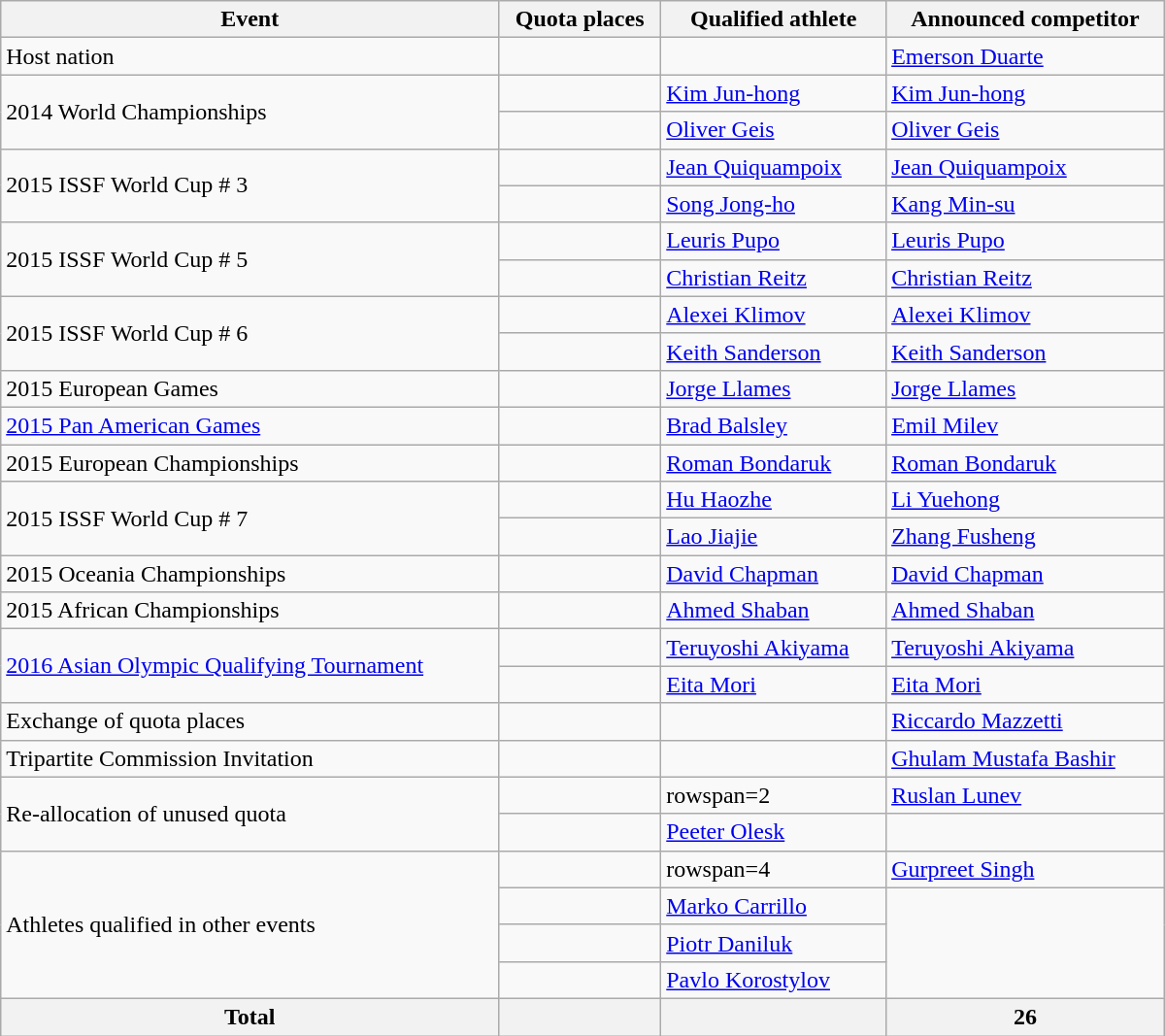<table class=wikitable style="text-align:left" width=800>
<tr>
<th>Event</th>
<th>Quota places</th>
<th>Qualified athlete</th>
<th>Announced competitor</th>
</tr>
<tr>
<td>Host nation</td>
<td></td>
<td></td>
<td><a href='#'>Emerson Duarte</a></td>
</tr>
<tr>
<td rowspan="2">2014 World Championships</td>
<td></td>
<td><a href='#'>Kim Jun-hong</a></td>
<td><a href='#'>Kim Jun-hong</a></td>
</tr>
<tr>
<td></td>
<td><a href='#'>Oliver Geis</a></td>
<td><a href='#'>Oliver Geis</a></td>
</tr>
<tr>
<td rowspan="2">2015 ISSF World Cup # 3</td>
<td></td>
<td><a href='#'>Jean Quiquampoix</a></td>
<td><a href='#'>Jean Quiquampoix</a></td>
</tr>
<tr>
<td></td>
<td><a href='#'>Song Jong-ho</a></td>
<td><a href='#'>Kang Min-su</a></td>
</tr>
<tr>
<td rowspan="2">2015 ISSF World Cup # 5</td>
<td></td>
<td><a href='#'>Leuris Pupo</a></td>
<td><a href='#'>Leuris Pupo</a></td>
</tr>
<tr>
<td></td>
<td><a href='#'>Christian Reitz</a></td>
<td><a href='#'>Christian Reitz</a></td>
</tr>
<tr>
<td rowspan="2">2015 ISSF World Cup # 6</td>
<td></td>
<td><a href='#'>Alexei Klimov</a></td>
<td><a href='#'>Alexei Klimov</a></td>
</tr>
<tr>
<td></td>
<td><a href='#'>Keith Sanderson</a></td>
<td><a href='#'>Keith Sanderson</a></td>
</tr>
<tr>
<td>2015 European Games</td>
<td></td>
<td><a href='#'>Jorge Llames</a></td>
<td><a href='#'>Jorge Llames</a></td>
</tr>
<tr>
<td rowspan="1"><a href='#'>2015 Pan American Games</a></td>
<td></td>
<td><a href='#'>Brad Balsley</a></td>
<td><a href='#'>Emil Milev</a></td>
</tr>
<tr>
<td rowspan="1">2015 European Championships</td>
<td></td>
<td><a href='#'>Roman Bondaruk</a></td>
<td><a href='#'>Roman Bondaruk</a></td>
</tr>
<tr>
<td rowspan="2">2015 ISSF World Cup # 7</td>
<td></td>
<td><a href='#'>Hu Haozhe</a></td>
<td><a href='#'>Li Yuehong</a></td>
</tr>
<tr>
<td></td>
<td><a href='#'>Lao Jiajie</a></td>
<td><a href='#'>Zhang Fusheng</a></td>
</tr>
<tr>
<td rowspan="1">2015 Oceania Championships</td>
<td></td>
<td><a href='#'>David Chapman</a></td>
<td><a href='#'>David Chapman</a></td>
</tr>
<tr>
<td rowspan="1">2015 African Championships</td>
<td></td>
<td><a href='#'>Ahmed Shaban</a></td>
<td><a href='#'>Ahmed Shaban</a></td>
</tr>
<tr>
<td rowspan="2"><a href='#'>2016 Asian Olympic Qualifying Tournament</a></td>
<td></td>
<td><a href='#'>Teruyoshi Akiyama</a></td>
<td><a href='#'>Teruyoshi Akiyama</a></td>
</tr>
<tr>
<td></td>
<td><a href='#'>Eita Mori</a></td>
<td><a href='#'>Eita Mori</a></td>
</tr>
<tr>
<td>Exchange of quota places</td>
<td></td>
<td></td>
<td><a href='#'>Riccardo Mazzetti</a></td>
</tr>
<tr>
<td>Tripartite Commission Invitation</td>
<td></td>
<td></td>
<td><a href='#'>Ghulam Mustafa Bashir</a></td>
</tr>
<tr>
<td rowspan=2>Re-allocation of unused quota</td>
<td></td>
<td>rowspan=2 </td>
<td><a href='#'>Ruslan Lunev</a></td>
</tr>
<tr>
<td></td>
<td><a href='#'>Peeter Olesk</a></td>
</tr>
<tr>
<td rowspan=4>Athletes qualified in other events</td>
<td></td>
<td>rowspan=4  </td>
<td><a href='#'>Gurpreet Singh</a></td>
</tr>
<tr>
<td></td>
<td><a href='#'>Marko Carrillo</a></td>
</tr>
<tr>
<td></td>
<td><a href='#'>Piotr Daniluk</a></td>
</tr>
<tr>
<td></td>
<td><a href='#'>Pavlo Korostylov</a></td>
</tr>
<tr>
<th>Total</th>
<th></th>
<th></th>
<th>26</th>
</tr>
</table>
